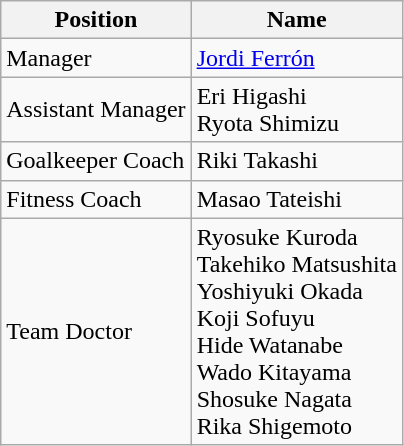<table class="wikitable">
<tr>
<th>Position</th>
<th>Name</th>
</tr>
<tr>
<td>Manager</td>
<td> <a href='#'>Jordi Ferrón</a></td>
</tr>
<tr>
<td>Assistant Manager</td>
<td> Eri Higashi <br> Ryota Shimizu</td>
</tr>
<tr>
<td>Goalkeeper Coach</td>
<td> Riki Takashi</td>
</tr>
<tr>
<td>Fitness Coach</td>
<td> Masao Tateishi</td>
</tr>
<tr>
<td>Team Doctor</td>
<td> Ryosuke Kuroda<br> Takehiko Matsushita<br> Yoshiyuki Okada<br> Koji Sofuyu<br> Hide Watanabe<br> Wado Kitayama<br> Shosuke Nagata<br> Rika Shigemoto</td>
</tr>
</table>
